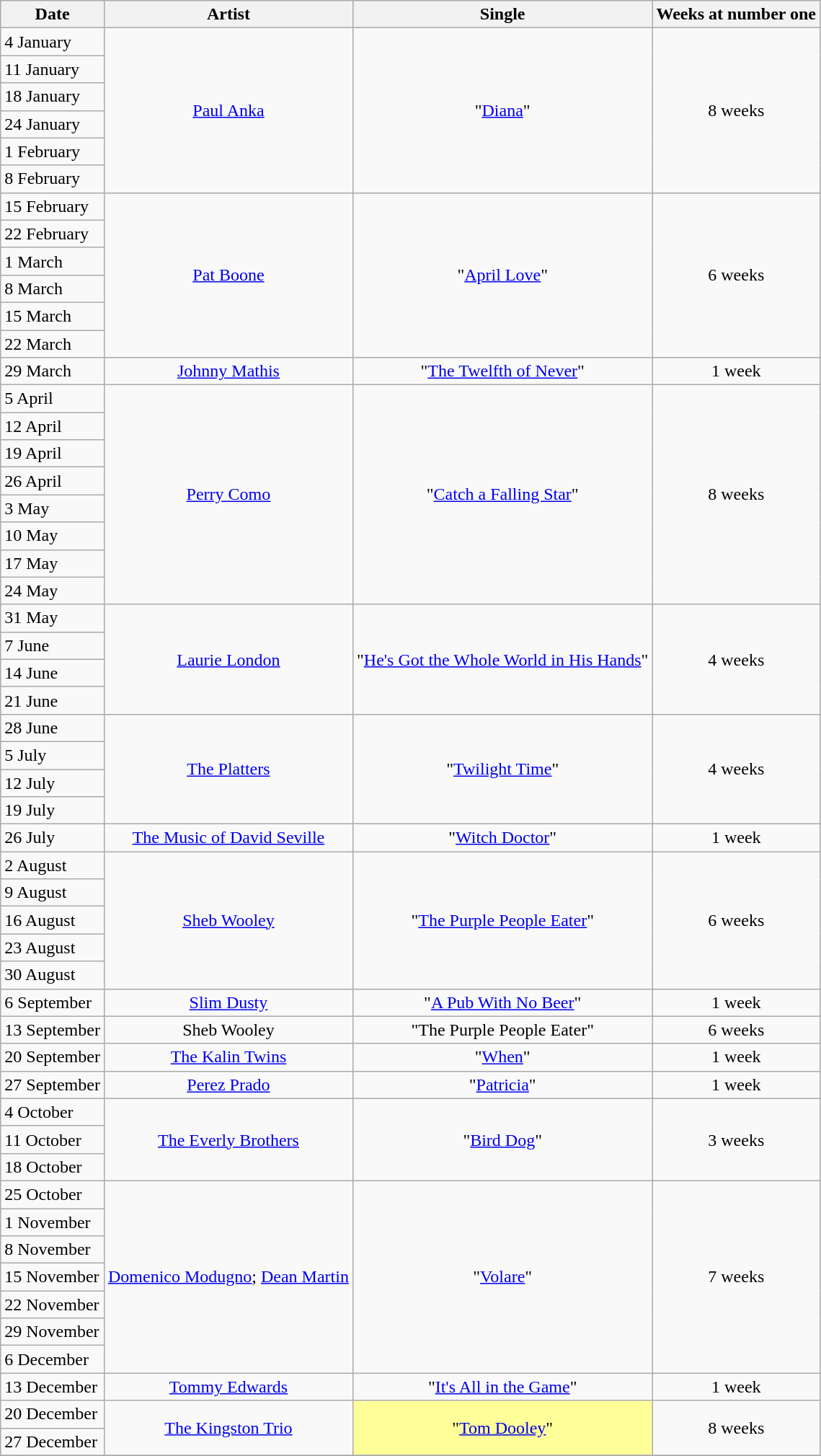<table class="wikitable">
<tr>
<th>Date</th>
<th>Artist</th>
<th>Single</th>
<th>Weeks at number one</th>
</tr>
<tr>
<td>4 January</td>
<td rowspan=6 align="center"><a href='#'>Paul Anka</a></td>
<td rowspan=6 align="center">"<a href='#'>Diana</a>"</td>
<td rowspan=6 align="center">8 weeks</td>
</tr>
<tr>
<td>11 January</td>
</tr>
<tr>
<td>18 January</td>
</tr>
<tr>
<td>24 January</td>
</tr>
<tr>
<td>1 February</td>
</tr>
<tr>
<td>8 February</td>
</tr>
<tr>
<td>15 February</td>
<td rowspan=6 align="center"><a href='#'>Pat Boone</a></td>
<td rowspan=6 align="center">"<a href='#'>April Love</a>"</td>
<td rowspan=6 align="center">6 weeks</td>
</tr>
<tr>
<td>22 February</td>
</tr>
<tr>
<td>1 March</td>
</tr>
<tr>
<td>8 March</td>
</tr>
<tr>
<td>15 March</td>
</tr>
<tr>
<td>22 March</td>
</tr>
<tr>
<td>29 March</td>
<td align="center"><a href='#'>Johnny Mathis</a></td>
<td align="center">"<a href='#'>The Twelfth of Never</a>"</td>
<td align="center">1 week</td>
</tr>
<tr>
<td>5 April</td>
<td rowspan=8 align="center"><a href='#'>Perry Como</a></td>
<td rowspan=8 align="center">"<a href='#'>Catch a Falling Star</a>"</td>
<td rowspan=8 align="center">8 weeks</td>
</tr>
<tr>
<td>12 April</td>
</tr>
<tr>
<td>19 April</td>
</tr>
<tr>
<td>26 April</td>
</tr>
<tr>
<td>3 May</td>
</tr>
<tr>
<td>10 May</td>
</tr>
<tr>
<td>17 May</td>
</tr>
<tr>
<td>24 May</td>
</tr>
<tr>
<td>31 May</td>
<td rowspan=4 align="center"><a href='#'>Laurie London</a></td>
<td rowspan=4 align="center">"<a href='#'>He's Got the Whole World in His Hands</a>"</td>
<td rowspan=4 align="center">4 weeks</td>
</tr>
<tr>
<td>7 June</td>
</tr>
<tr>
<td>14 June</td>
</tr>
<tr>
<td>21 June</td>
</tr>
<tr>
<td>28 June</td>
<td rowspan=4 align="center"><a href='#'>The Platters</a></td>
<td rowspan=4 align="center">"<a href='#'>Twilight Time</a>"</td>
<td rowspan=4 align="center">4 weeks</td>
</tr>
<tr>
<td>5 July</td>
</tr>
<tr>
<td>12 July</td>
</tr>
<tr>
<td>19 July</td>
</tr>
<tr>
<td>26 July</td>
<td align="center"><a href='#'>The Music of David Seville</a></td>
<td align="center">"<a href='#'>Witch Doctor</a>"</td>
<td align="center">1 week</td>
</tr>
<tr>
<td>2 August</td>
<td rowspan=5 align="center"><a href='#'>Sheb Wooley</a></td>
<td rowspan=5 align="center">"<a href='#'>The Purple People Eater</a>"</td>
<td rowspan=5 align="center">6 weeks</td>
</tr>
<tr>
<td>9 August</td>
</tr>
<tr>
<td>16 August</td>
</tr>
<tr>
<td>23 August</td>
</tr>
<tr>
<td>30 August</td>
</tr>
<tr>
<td>6 September</td>
<td align="center"><a href='#'>Slim Dusty</a></td>
<td align="center">"<a href='#'>A Pub With No Beer</a>"</td>
<td align="center">1 week</td>
</tr>
<tr>
<td>13 September</td>
<td align="center">Sheb Wooley</td>
<td align="center">"The Purple People Eater"</td>
<td align="center">6 weeks</td>
</tr>
<tr>
<td>20 September</td>
<td align="center"><a href='#'>The Kalin Twins</a></td>
<td align="center">"<a href='#'>When</a>"</td>
<td align="center">1 week</td>
</tr>
<tr>
<td>27 September</td>
<td align="center"><a href='#'>Perez Prado</a></td>
<td align="center">"<a href='#'>Patricia</a>"</td>
<td align="center">1 week</td>
</tr>
<tr>
<td>4 October</td>
<td rowspan=3 align="center"><a href='#'>The Everly Brothers</a></td>
<td rowspan=3 align="center">"<a href='#'>Bird Dog</a>"</td>
<td rowspan=3 align="center">3 weeks</td>
</tr>
<tr>
<td>11 October</td>
</tr>
<tr>
<td>18 October</td>
</tr>
<tr>
<td>25 October</td>
<td rowspan=7 align="center"><a href='#'>Domenico Modugno</a>; <a href='#'>Dean Martin</a></td>
<td rowspan=7 align="center">"<a href='#'>Volare</a>"</td>
<td rowspan=7 align="center">7 weeks</td>
</tr>
<tr>
<td>1 November</td>
</tr>
<tr>
<td>8 November</td>
</tr>
<tr>
<td>15 November</td>
</tr>
<tr>
<td>22 November</td>
</tr>
<tr>
<td>29 November</td>
</tr>
<tr>
<td>6 December</td>
</tr>
<tr>
<td>13 December</td>
<td align="center"><a href='#'>Tommy Edwards</a></td>
<td align="center">"<a href='#'>It's All in the Game</a>"</td>
<td align="center">1 week</td>
</tr>
<tr>
<td>20 December</td>
<td rowspan=2 align="center"><a href='#'>The Kingston Trio</a></td>
<td bgcolor=#FFFF99 rowspan=2 align="center">"<a href='#'>Tom Dooley</a>"</td>
<td rowspan=2 align="center">8 weeks</td>
</tr>
<tr>
<td>27 December</td>
</tr>
<tr>
</tr>
</table>
